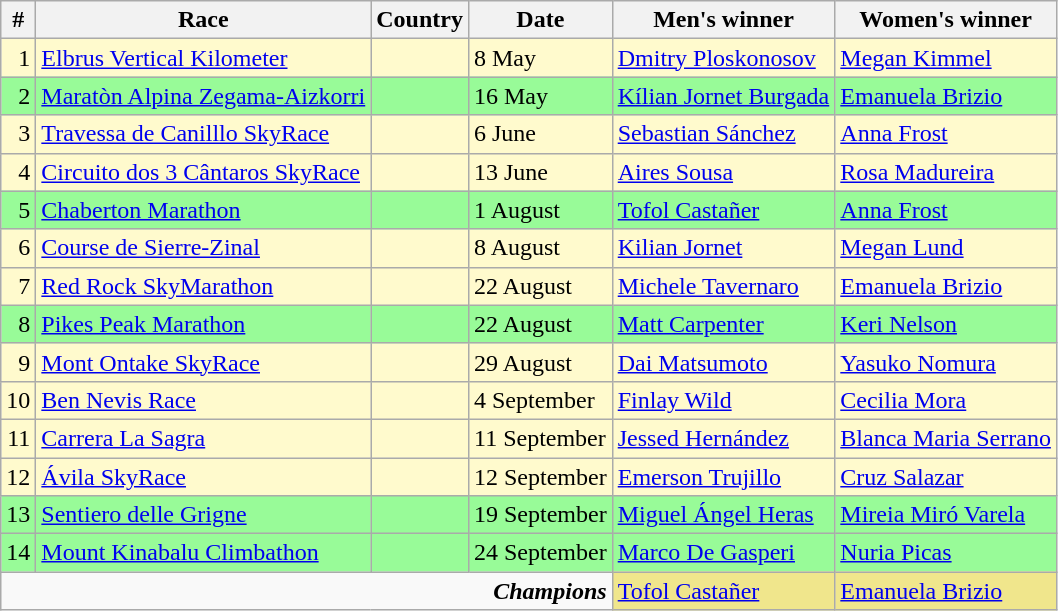<table class="wikitable" width= style="font-size:90%; text-align:center;">
<tr>
<th>#</th>
<th>Race</th>
<th>Country</th>
<th>Date</th>
<th>Men's winner</th>
<th>Women's winner</th>
</tr>
<tr bgcolor=LemonChiffon>
<td align=right>1</td>
<td><a href='#'>Elbrus Vertical Kilometer</a></td>
<td></td>
<td>8 May</td>
<td> <a href='#'>Dmitry Ploskonosov</a></td>
<td> <a href='#'>Megan Kimmel</a></td>
</tr>
<tr bgcolor=palegreen>
<td align=right>2</td>
<td><a href='#'>Maratòn Alpina Zegama-Aizkorri</a></td>
<td></td>
<td>16 May</td>
<td> <a href='#'>Kílian Jornet Burgada</a></td>
<td> <a href='#'>Emanuela Brizio</a></td>
</tr>
<tr bgcolor=LemonChiffon>
<td align=right>3</td>
<td><a href='#'>Travessa de Canilllo SkyRace</a></td>
<td></td>
<td>6 June</td>
<td> <a href='#'>Sebastian Sánchez</a></td>
<td> <a href='#'>Anna Frost</a></td>
</tr>
<tr bgcolor=LemonChiffon>
<td align=right>4</td>
<td><a href='#'>Circuito dos 3 Cântaros SkyRace</a></td>
<td></td>
<td>13 June</td>
<td> <a href='#'>Aires Sousa</a></td>
<td> <a href='#'>Rosa Madureira</a></td>
</tr>
<tr bgcolor=palegreen>
<td align=right>5</td>
<td><a href='#'>Chaberton Marathon</a></td>
<td></td>
<td>1 August</td>
<td> <a href='#'>Tofol Castañer</a></td>
<td> <a href='#'>Anna Frost</a></td>
</tr>
<tr bgcolor=LemonChiffon>
<td align=right>6</td>
<td><a href='#'>Course de Sierre-Zinal</a></td>
<td></td>
<td>8 August</td>
<td> <a href='#'>Kilian Jornet</a></td>
<td> <a href='#'>Megan Lund</a></td>
</tr>
<tr bgcolor=LemonChiffon>
<td align=right>7</td>
<td><a href='#'>Red Rock SkyMarathon</a></td>
<td></td>
<td>22 August</td>
<td> <a href='#'>Michele Tavernaro</a></td>
<td> <a href='#'>Emanuela Brizio</a></td>
</tr>
<tr bgcolor=palegreen>
<td align=right>8</td>
<td><a href='#'>Pikes Peak Marathon</a></td>
<td></td>
<td>22 August</td>
<td> <a href='#'>Matt Carpenter</a></td>
<td> <a href='#'>Keri Nelson</a></td>
</tr>
<tr bgcolor=LemonChiffon>
<td align=right>9</td>
<td><a href='#'>Mont Ontake SkyRace</a></td>
<td></td>
<td>29 August</td>
<td> <a href='#'>Dai Matsumoto</a></td>
<td> <a href='#'>Yasuko Nomura</a></td>
</tr>
<tr bgcolor=LemonChiffon>
<td align=right>10</td>
<td><a href='#'>Ben Nevis Race</a></td>
<td></td>
<td>4 September</td>
<td> <a href='#'>Finlay Wild</a></td>
<td> <a href='#'>Cecilia Mora</a></td>
</tr>
<tr bgcolor=LemonChiffon>
<td align=right>11</td>
<td><a href='#'>Carrera La Sagra</a></td>
<td></td>
<td>11 September</td>
<td> <a href='#'>Jessed Hernández</a></td>
<td> <a href='#'>Blanca Maria Serrano</a></td>
</tr>
<tr bgcolor=LemonChiffon>
<td align=right>12</td>
<td><a href='#'>Ávila SkyRace</a></td>
<td></td>
<td>12 September</td>
<td> <a href='#'>Emerson Trujillo</a></td>
<td> <a href='#'>Cruz Salazar</a></td>
</tr>
<tr bgcolor=palegreen>
<td align=right>13</td>
<td><a href='#'>Sentiero delle Grigne</a></td>
<td></td>
<td>19 September</td>
<td> <a href='#'>Miguel Ángel Heras</a></td>
<td> <a href='#'>Mireia Miró Varela</a></td>
</tr>
<tr bgcolor=palegreen>
<td align=right>14</td>
<td><a href='#'>Mount Kinabalu Climbathon</a></td>
<td></td>
<td>24 September</td>
<td> <a href='#'>Marco De Gasperi</a></td>
<td> <a href='#'>Nuria Picas</a></td>
</tr>
<tr>
<td colspan=4 align=right><strong><em>Champions</em></strong></td>
<td bgcolor=Khaki> <a href='#'>Tofol Castañer</a></td>
<td bgcolor=Khaki> <a href='#'>Emanuela Brizio</a></td>
</tr>
</table>
